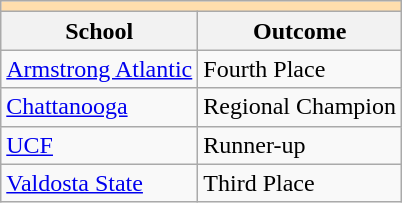<table class="wikitable" style="float:left; margin-right:1em;">
<tr>
<th colspan="3" style="background:#ffdead;"></th>
</tr>
<tr>
<th>School</th>
<th>Outcome</th>
</tr>
<tr>
<td><a href='#'>Armstrong Atlantic</a></td>
<td>Fourth Place</td>
</tr>
<tr>
<td><a href='#'>Chattanooga</a></td>
<td>Regional Champion</td>
</tr>
<tr>
<td><a href='#'>UCF</a></td>
<td>Runner-up</td>
</tr>
<tr>
<td><a href='#'>Valdosta State</a></td>
<td>Third Place</td>
</tr>
</table>
